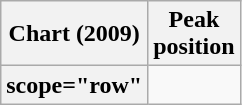<table class="wikitable plainrowheaders" style="text-align:center">
<tr>
<th scope="col">Chart (2009)</th>
<th scope="col">Peak<br>position</th>
</tr>
<tr>
<th>scope="row" </th>
</tr>
</table>
